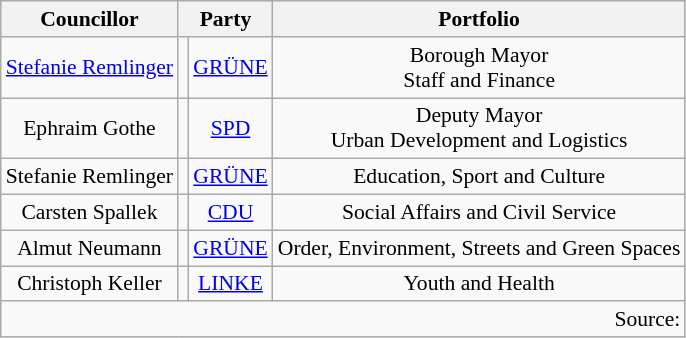<table class=wikitable style="font-size:90%; text-align:center">
<tr>
<th>Councillor</th>
<th colspan=2>Party</th>
<th>Portfolio</th>
</tr>
<tr>
<td><a href='#'>Stefanie Remlinger</a></td>
<td bgcolor=></td>
<td><a href='#'>GRÜNE</a></td>
<td>Borough Mayor<br>Staff and Finance</td>
</tr>
<tr>
<td>Ephraim Gothe</td>
<td bgcolor=></td>
<td><a href='#'>SPD</a></td>
<td>Deputy Mayor<br>Urban Development and Logistics</td>
</tr>
<tr>
<td>Stefanie Remlinger</td>
<td bgcolor=></td>
<td><a href='#'>GRÜNE</a></td>
<td>Education, Sport and Culture</td>
</tr>
<tr>
<td>Carsten Spallek</td>
<td bgcolor=></td>
<td><a href='#'>CDU</a></td>
<td>Social Affairs and Civil Service</td>
</tr>
<tr>
<td>Almut Neumann</td>
<td bgcolor=></td>
<td><a href='#'>GRÜNE</a></td>
<td>Order, Environment, Streets and Green Spaces</td>
</tr>
<tr>
<td>Christoph Keller</td>
<td bgcolor=></td>
<td><a href='#'>LINKE</a></td>
<td>Youth and Health</td>
</tr>
<tr>
<td colspan=4 align=right>Source: </td>
</tr>
</table>
